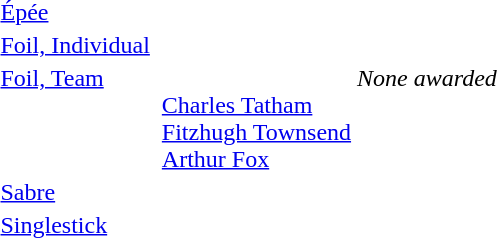<table>
<tr>
<td><a href='#'>Épée</a><br></td>
<td></td>
<td></td>
<td></td>
</tr>
<tr>
<td><a href='#'>Foil, Individual</a><br></td>
<td></td>
<td></td>
<td></td>
</tr>
<tr valign="top">
<td><a href='#'>Foil, Team</a><br></td>
<td><br><br><br></td>
<td><br><a href='#'>Charles Tatham</a><br><a href='#'>Fitzhugh Townsend</a><br><a href='#'>Arthur Fox</a></td>
<td colspan="2" align="center"><em>None awarded</em></td>
</tr>
<tr>
<td><a href='#'>Sabre</a><br></td>
<td></td>
<td></td>
<td></td>
</tr>
<tr>
<td><a href='#'>Singlestick</a><br></td>
<td></td>
<td></td>
<td></td>
</tr>
</table>
